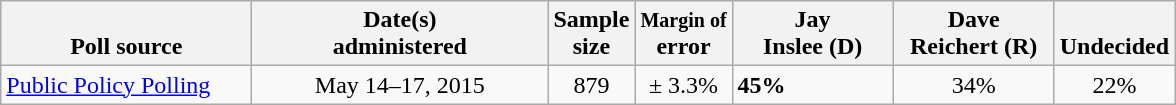<table class="wikitable">
<tr valign= bottom>
<th style="width:160px;">Poll source</th>
<th style="width:190px;">Date(s)<br>administered</th>
<th class=small>Sample<br>size</th>
<th><small>Margin of</small><br>error</th>
<th style="width:100px;">Jay<br>Inslee (D)</th>
<th style="width:100px;">Dave<br>Reichert (R)</th>
<th>Undecided</th>
</tr>
<tr>
<td><a href='#'>Public Policy Polling</a></td>
<td align=center>May 14–17, 2015</td>
<td align=center>879</td>
<td align=center>± 3.3%</td>
<td><strong>45%</strong></td>
<td align=center>34%</td>
<td align=center>22%</td>
</tr>
</table>
